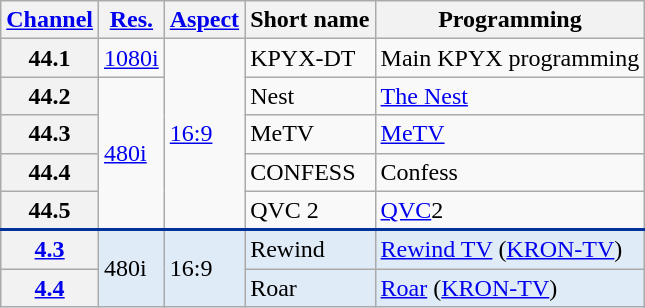<table class="wikitable">
<tr>
<th scope="col"><a href='#'>Channel</a></th>
<th scope="col"><a href='#'>Res.</a></th>
<th scope="col"><a href='#'>Aspect</a></th>
<th scope="col">Short name</th>
<th scope="col">Programming</th>
</tr>
<tr>
<th scope="row">44.1</th>
<td><a href='#'>1080i</a></td>
<td rowspan="5"><a href='#'>16:9</a></td>
<td>KPYX-DT</td>
<td>Main KPYX programming</td>
</tr>
<tr>
<th scope="row">44.2</th>
<td rowspan="4"><a href='#'>480i</a></td>
<td>Nest</td>
<td><a href='#'>The Nest</a></td>
</tr>
<tr>
<th scope="row">44.3</th>
<td>MeTV</td>
<td><a href='#'>MeTV</a></td>
</tr>
<tr>
<th scope="row">44.4</th>
<td>CONFESS</td>
<td>Confess</td>
</tr>
<tr>
<th scope="row">44.5</th>
<td>QVC 2</td>
<td><a href='#'>QVC</a>2</td>
</tr>
<tr style="background-color:#DFEBF6; border-top: 2px solid #003399;">
<th scope = "row"><a href='#'>4.3</a></th>
<td rowspan=3>480i</td>
<td rowspan=2>16:9</td>
<td>Rewind</td>
<td><a href='#'>Rewind TV</a> (<a href='#'>KRON-TV</a>)</td>
</tr>
<tr style="background-color:#DFEBF6;">
<th scope = "row"><a href='#'>4.4</a></th>
<td>Roar</td>
<td><a href='#'>Roar</a> (<a href='#'>KRON-TV</a>)</td>
</tr>
</table>
